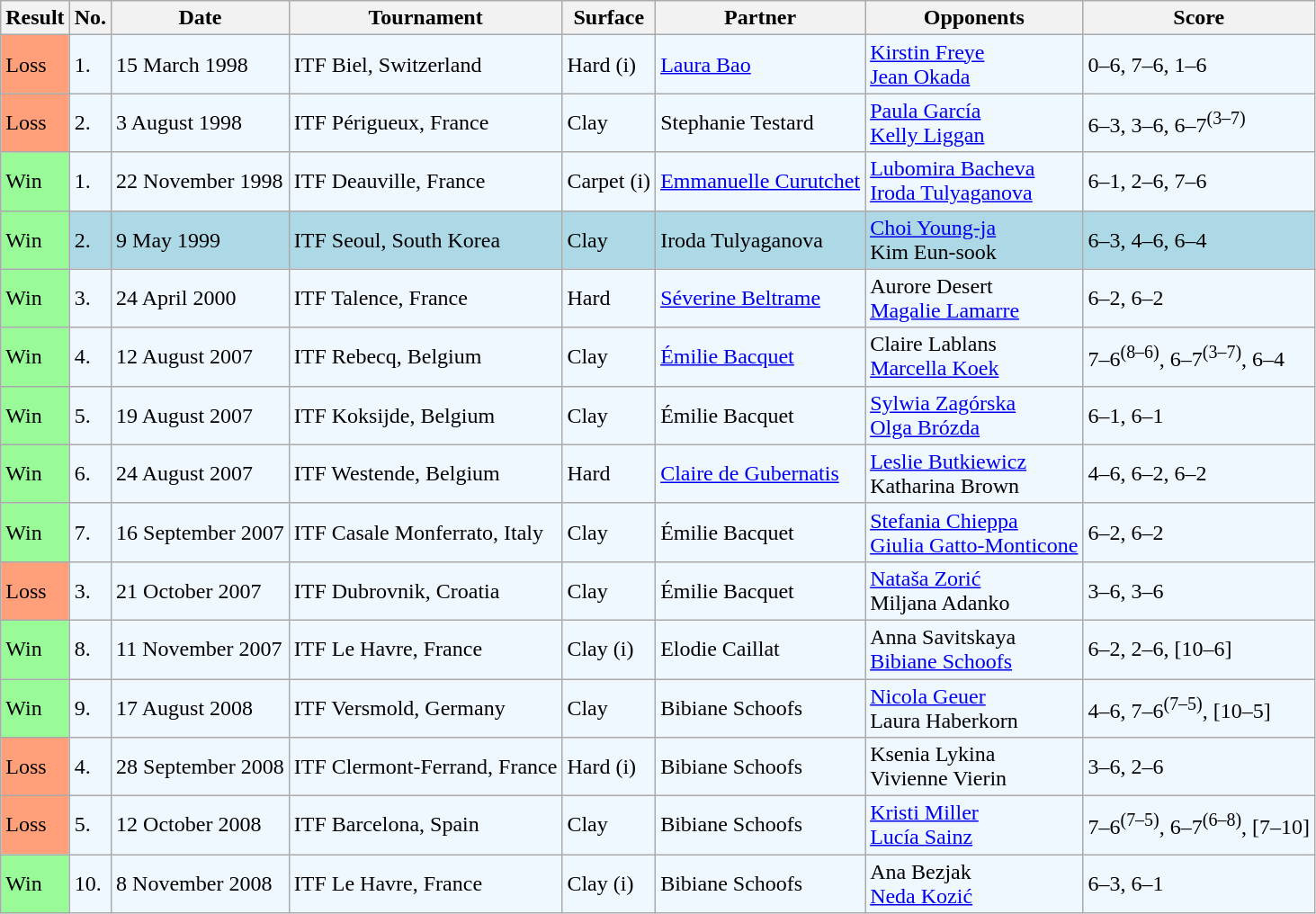<table class="sortable wikitable">
<tr>
<th>Result</th>
<th>No.</th>
<th>Date</th>
<th>Tournament</th>
<th>Surface</th>
<th>Partner</th>
<th>Opponents</th>
<th class="unsortable">Score</th>
</tr>
<tr style="background:#f0f8ff;">
<td style="background:#ffa07a;">Loss</td>
<td>1.</td>
<td>15 March 1998</td>
<td>ITF Biel, Switzerland</td>
<td>Hard (i)</td>
<td> <a href='#'>Laura Bao</a></td>
<td> <a href='#'>Kirstin Freye</a> <br>  <a href='#'>Jean Okada</a></td>
<td>0–6, 7–6, 1–6</td>
</tr>
<tr style="background:#f0f8ff;">
<td style="background:#ffa07a;">Loss</td>
<td>2.</td>
<td>3 August 1998</td>
<td>ITF Périgueux, France</td>
<td>Clay</td>
<td> Stephanie Testard</td>
<td> <a href='#'>Paula García</a> <br>  <a href='#'>Kelly Liggan</a></td>
<td>6–3, 3–6, 6–7<sup>(3–7)</sup></td>
</tr>
<tr style="background:#f0f8ff;">
<td style="background:#98fb98;">Win</td>
<td>1.</td>
<td>22 November 1998</td>
<td>ITF Deauville, France</td>
<td>Carpet (i)</td>
<td> <a href='#'>Emmanuelle Curutchet</a></td>
<td> <a href='#'>Lubomira Bacheva</a> <br>  <a href='#'>Iroda Tulyaganova</a></td>
<td>6–1, 2–6, 7–6</td>
</tr>
<tr style="background:lightblue;">
<td style="background:#98fb98;">Win</td>
<td>2.</td>
<td>9 May 1999</td>
<td>ITF Seoul, South Korea</td>
<td>Clay</td>
<td> Iroda Tulyaganova</td>
<td> <a href='#'>Choi Young-ja</a> <br>  Kim Eun-sook</td>
<td>6–3, 4–6, 6–4</td>
</tr>
<tr style="background:#f0f8ff;">
<td style="background:#98fb98;">Win</td>
<td>3.</td>
<td>24 April 2000</td>
<td>ITF Talence, France</td>
<td>Hard</td>
<td> <a href='#'>Séverine Beltrame</a></td>
<td> Aurore Desert <br>  <a href='#'>Magalie Lamarre</a></td>
<td>6–2, 6–2</td>
</tr>
<tr style="background:#f0f8ff;">
<td style="background:#98fb98;">Win</td>
<td>4.</td>
<td>12 August 2007</td>
<td>ITF Rebecq, Belgium</td>
<td>Clay</td>
<td> <a href='#'>Émilie Bacquet</a></td>
<td> Claire Lablans <br>  <a href='#'>Marcella Koek</a></td>
<td>7–6<sup>(8–6)</sup>, 6–7<sup>(3–7)</sup>, 6–4</td>
</tr>
<tr style="background:#f0f8ff;">
<td style="background:#98fb98;">Win</td>
<td>5.</td>
<td>19 August 2007</td>
<td>ITF Koksijde, Belgium</td>
<td>Clay</td>
<td> Émilie Bacquet</td>
<td> <a href='#'>Sylwia Zagórska</a> <br>  <a href='#'>Olga Brózda</a></td>
<td>6–1, 6–1</td>
</tr>
<tr style="background:#f0f8ff;">
<td style="background:#98fb98;">Win</td>
<td>6.</td>
<td>24 August 2007</td>
<td>ITF Westende, Belgium</td>
<td>Hard</td>
<td> <a href='#'>Claire de Gubernatis</a></td>
<td> <a href='#'>Leslie Butkiewicz</a> <br>  Katharina Brown</td>
<td>4–6, 6–2, 6–2</td>
</tr>
<tr style="background:#f0f8ff;">
<td style="background:#98fb98;">Win</td>
<td>7.</td>
<td>16 September 2007</td>
<td>ITF Casale Monferrato, Italy</td>
<td>Clay</td>
<td> Émilie Bacquet</td>
<td> <a href='#'>Stefania Chieppa</a> <br>  <a href='#'>Giulia Gatto-Monticone</a></td>
<td>6–2, 6–2</td>
</tr>
<tr style="background:#f0f8ff;">
<td style="background:#ffa07a;">Loss</td>
<td>3.</td>
<td>21 October 2007</td>
<td>ITF Dubrovnik, Croatia</td>
<td>Clay</td>
<td> Émilie Bacquet</td>
<td> <a href='#'>Nataša Zorić</a> <br>  Miljana Adanko</td>
<td>3–6, 3–6</td>
</tr>
<tr style="background:#f0f8ff;">
<td style="background:#98fb98;">Win</td>
<td>8.</td>
<td>11 November 2007</td>
<td>ITF Le Havre, France</td>
<td>Clay (i)</td>
<td> Elodie Caillat</td>
<td> Anna Savitskaya <br>  <a href='#'>Bibiane Schoofs</a></td>
<td>6–2, 2–6, [10–6]</td>
</tr>
<tr style="background:#f0f8ff;">
<td style="background:#98fb98;">Win</td>
<td>9.</td>
<td>17 August 2008</td>
<td>ITF Versmold, Germany</td>
<td>Clay</td>
<td> Bibiane Schoofs</td>
<td> <a href='#'>Nicola Geuer</a> <br>  Laura Haberkorn</td>
<td>4–6, 7–6<sup>(7–5)</sup>, [10–5]</td>
</tr>
<tr style="background:#f0f8ff;">
<td style="background:#ffa07a;">Loss</td>
<td>4.</td>
<td>28 September 2008</td>
<td>ITF Clermont-Ferrand, France</td>
<td>Hard (i)</td>
<td> Bibiane Schoofs</td>
<td> Ksenia Lykina <br>  Vivienne Vierin</td>
<td>3–6, 2–6</td>
</tr>
<tr style="background:#f0f8ff;">
<td style="background:#ffa07a;">Loss</td>
<td>5.</td>
<td>12 October 2008</td>
<td>ITF Barcelona, Spain</td>
<td>Clay</td>
<td> Bibiane Schoofs</td>
<td> <a href='#'>Kristi Miller</a> <br>  <a href='#'>Lucía Sainz</a></td>
<td>7–6<sup>(7–5)</sup>, 6–7<sup>(6–8)</sup>, [7–10]</td>
</tr>
<tr style="background:#f0f8ff;">
<td style="background:#98fb98;">Win</td>
<td>10.</td>
<td>8 November 2008</td>
<td>ITF Le Havre, France</td>
<td>Clay (i)</td>
<td> Bibiane Schoofs</td>
<td> Ana Bezjak <br>  <a href='#'>Neda Kozić</a></td>
<td>6–3, 6–1</td>
</tr>
</table>
